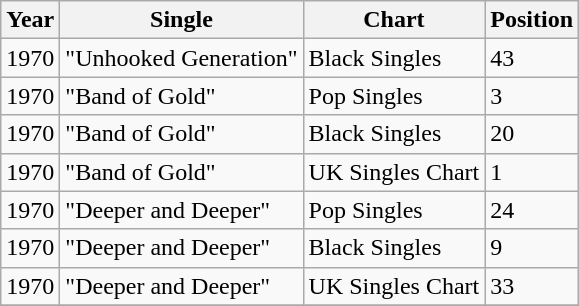<table class="wikitable sortable plainrowheaders" style="text-align:center">
<tr>
<th align="left">Year</th>
<th align="left">Single</th>
<th align="left">Chart</th>
<th align="left">Position</th>
</tr>
<tr>
<td align="left">1970</td>
<td align="left">"Unhooked Generation"</td>
<td align="left">Black Singles</td>
<td align="left">43</td>
</tr>
<tr>
<td align="left">1970</td>
<td align="left">"Band of Gold"</td>
<td align="left">Pop Singles</td>
<td align="left">3</td>
</tr>
<tr>
<td align="left">1970</td>
<td align="left">"Band of Gold"</td>
<td align="left">Black Singles</td>
<td align="left">20</td>
</tr>
<tr>
<td align="left">1970</td>
<td align="left">"Band of Gold"</td>
<td align="left">UK Singles Chart</td>
<td align="left">1</td>
</tr>
<tr>
<td align="left">1970</td>
<td align="left">"Deeper and Deeper"</td>
<td align="left">Pop Singles</td>
<td align="left">24</td>
</tr>
<tr>
<td align="left">1970</td>
<td align="left">"Deeper and Deeper"</td>
<td align="left">Black Singles</td>
<td align="left">9</td>
</tr>
<tr>
<td align="left">1970</td>
<td align="left">"Deeper and Deeper"</td>
<td align="left">UK Singles Chart</td>
<td align="left">33</td>
</tr>
<tr>
</tr>
</table>
